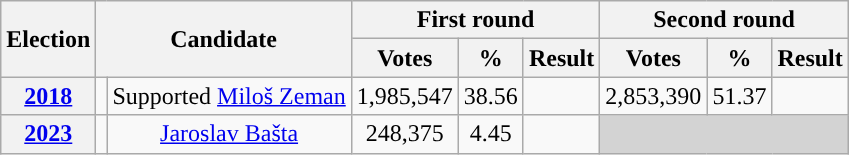<table class="wikitable" style="text-align: center;">
<tr>
<th rowspan=2>Election</th>
<th rowspan=2 colspan=2>Candidate</th>
<th colspan=3>First round</th>
<th colspan=3>Second round</th>
</tr>
<tr>
<th>Votes</th>
<th>%</th>
<th>Result</th>
<th>Votes</th>
<th>%</th>
<th>Result</th>
</tr>
<tr>
<th><a href='#'>2018</a></th>
<td style="background-color: "></td>
<td>Supported <a href='#'>Miloš Zeman</a></td>
<td>1,985,547</td>
<td>38.56</td>
<td></td>
<td>2,853,390</td>
<td>51.37</td>
<td></td>
</tr>
<tr>
<th><a href='#'>2023</a></th>
<td style="background-color: "></td>
<td><a href='#'>Jaroslav Bašta</a></td>
<td>248,375</td>
<td>4.45</td>
<td></td>
<td colspan="3"  style="background-color:lightgrey;"> </td>
</tr>
</table>
